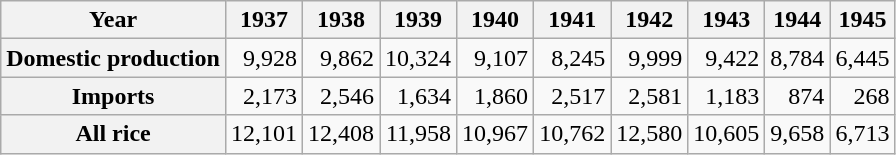<table class="wikitable" style="text-align:right;">
<tr>
<th>Year</th>
<th>1937</th>
<th>1938</th>
<th>1939</th>
<th>1940</th>
<th>1941</th>
<th>1942</th>
<th>1943</th>
<th>1944</th>
<th>1945</th>
</tr>
<tr>
<th>Domestic production</th>
<td>9,928</td>
<td>9,862</td>
<td>10,324</td>
<td>9,107</td>
<td>8,245</td>
<td>9,999</td>
<td>9,422</td>
<td>8,784</td>
<td>6,445</td>
</tr>
<tr>
<th>Imports</th>
<td>2,173</td>
<td>2,546</td>
<td>1,634</td>
<td>1,860</td>
<td>2,517</td>
<td>2,581</td>
<td>1,183</td>
<td>874</td>
<td>268</td>
</tr>
<tr>
<th>All rice</th>
<td>12,101</td>
<td>12,408</td>
<td>11,958</td>
<td>10,967</td>
<td>10,762</td>
<td>12,580</td>
<td>10,605</td>
<td>9,658</td>
<td>6,713</td>
</tr>
</table>
